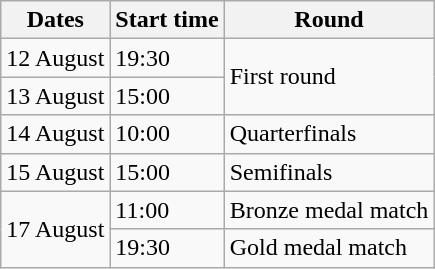<table class="wikitable">
<tr>
<th>Dates</th>
<th>Start time</th>
<th>Round</th>
</tr>
<tr>
<td>12 August</td>
<td>19:30</td>
<td rowspan=2>First round</td>
</tr>
<tr>
<td>13 August</td>
<td>15:00</td>
</tr>
<tr>
<td>14 August</td>
<td>10:00</td>
<td>Quarterfinals</td>
</tr>
<tr>
<td>15 August</td>
<td>15:00</td>
<td>Semifinals</td>
</tr>
<tr>
<td rowspan=2>17 August</td>
<td>11:00</td>
<td>Bronze medal match</td>
</tr>
<tr>
<td>19:30</td>
<td>Gold medal match</td>
</tr>
</table>
